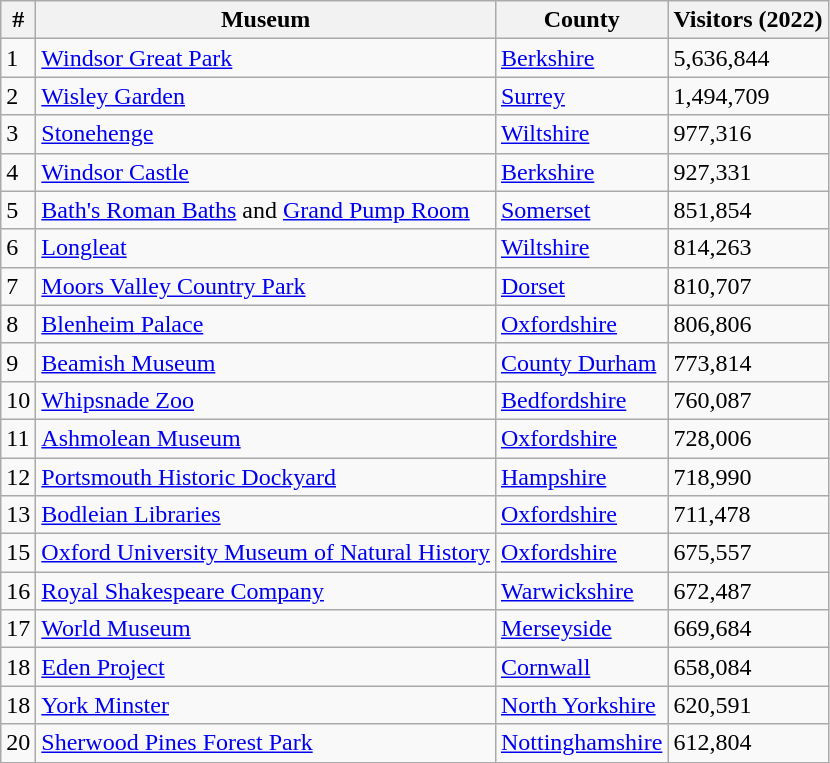<table class="wikitable sortable col1center col5center">
<tr>
<th>#</th>
<th>Museum</th>
<th>County</th>
<th>Visitors (2022)</th>
</tr>
<tr>
<td>1</td>
<td><a href='#'>Windsor Great Park</a></td>
<td><a href='#'>Berkshire</a></td>
<td>5,636,844</td>
</tr>
<tr>
<td>2</td>
<td><a href='#'>Wisley Garden</a></td>
<td><a href='#'>Surrey</a></td>
<td>1,494,709</td>
</tr>
<tr>
<td>3</td>
<td><a href='#'>Stonehenge</a></td>
<td><a href='#'>Wiltshire</a></td>
<td>977,316</td>
</tr>
<tr>
<td>4</td>
<td><a href='#'>Windsor Castle</a></td>
<td><a href='#'>Berkshire</a></td>
<td>927,331</td>
</tr>
<tr>
<td>5</td>
<td><a href='#'>Bath's Roman Baths</a> and <a href='#'>Grand Pump Room</a></td>
<td><a href='#'>Somerset</a></td>
<td>851,854</td>
</tr>
<tr>
<td>6</td>
<td><a href='#'>Longleat</a></td>
<td><a href='#'>Wiltshire</a></td>
<td>814,263</td>
</tr>
<tr>
<td>7</td>
<td><a href='#'>Moors Valley Country Park</a></td>
<td><a href='#'>Dorset</a></td>
<td>810,707</td>
</tr>
<tr>
<td>8</td>
<td><a href='#'>Blenheim Palace</a></td>
<td><a href='#'>Oxfordshire</a></td>
<td>806,806</td>
</tr>
<tr>
<td>9</td>
<td><a href='#'>Beamish Museum</a></td>
<td><a href='#'>County Durham</a></td>
<td>773,814</td>
</tr>
<tr>
<td>10</td>
<td><a href='#'>Whipsnade Zoo</a></td>
<td><a href='#'>Bedfordshire</a></td>
<td>760,087</td>
</tr>
<tr>
<td>11</td>
<td><a href='#'>Ashmolean Museum</a></td>
<td><a href='#'>Oxfordshire</a></td>
<td>728,006</td>
</tr>
<tr>
<td>12</td>
<td><a href='#'>Portsmouth Historic Dockyard</a></td>
<td><a href='#'>Hampshire</a></td>
<td>718,990</td>
</tr>
<tr>
<td>13</td>
<td><a href='#'>Bodleian Libraries</a></td>
<td><a href='#'>Oxfordshire</a></td>
<td>711,478</td>
</tr>
<tr>
<td>15</td>
<td><a href='#'>Oxford University Museum of Natural History</a></td>
<td><a href='#'>Oxfordshire</a></td>
<td>675,557</td>
</tr>
<tr>
<td>16</td>
<td><a href='#'>Royal Shakespeare Company</a></td>
<td><a href='#'>Warwickshire</a></td>
<td>672,487</td>
</tr>
<tr>
<td>17</td>
<td><a href='#'>World Museum</a></td>
<td><a href='#'>Merseyside</a></td>
<td>669,684</td>
</tr>
<tr>
<td>18</td>
<td><a href='#'>Eden Project</a></td>
<td><a href='#'>Cornwall</a></td>
<td>658,084</td>
</tr>
<tr>
<td>18</td>
<td><a href='#'>York Minster</a></td>
<td><a href='#'>North Yorkshire</a></td>
<td>620,591</td>
</tr>
<tr>
<td>20</td>
<td><a href='#'>Sherwood Pines Forest Park</a></td>
<td><a href='#'>Nottinghamshire</a></td>
<td>612,804</td>
</tr>
</table>
